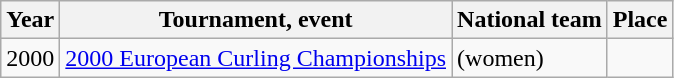<table class="wikitable">
<tr>
<th scope="col">Year</th>
<th scope="col">Tournament, event</th>
<th scope="col">National team</th>
<th scope="col">Place</th>
</tr>
<tr>
<td>2000</td>
<td><a href='#'>2000 European Curling Championships</a></td>
<td> (women)</td>
<td></td>
</tr>
</table>
